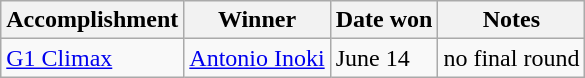<table class="wikitable">
<tr>
<th>Accomplishment</th>
<th>Winner</th>
<th>Date won</th>
<th>Notes</th>
</tr>
<tr>
<td><a href='#'>G1 Climax</a></td>
<td><a href='#'>Antonio Inoki</a></td>
<td>June 14</td>
<td>no final round</td>
</tr>
</table>
